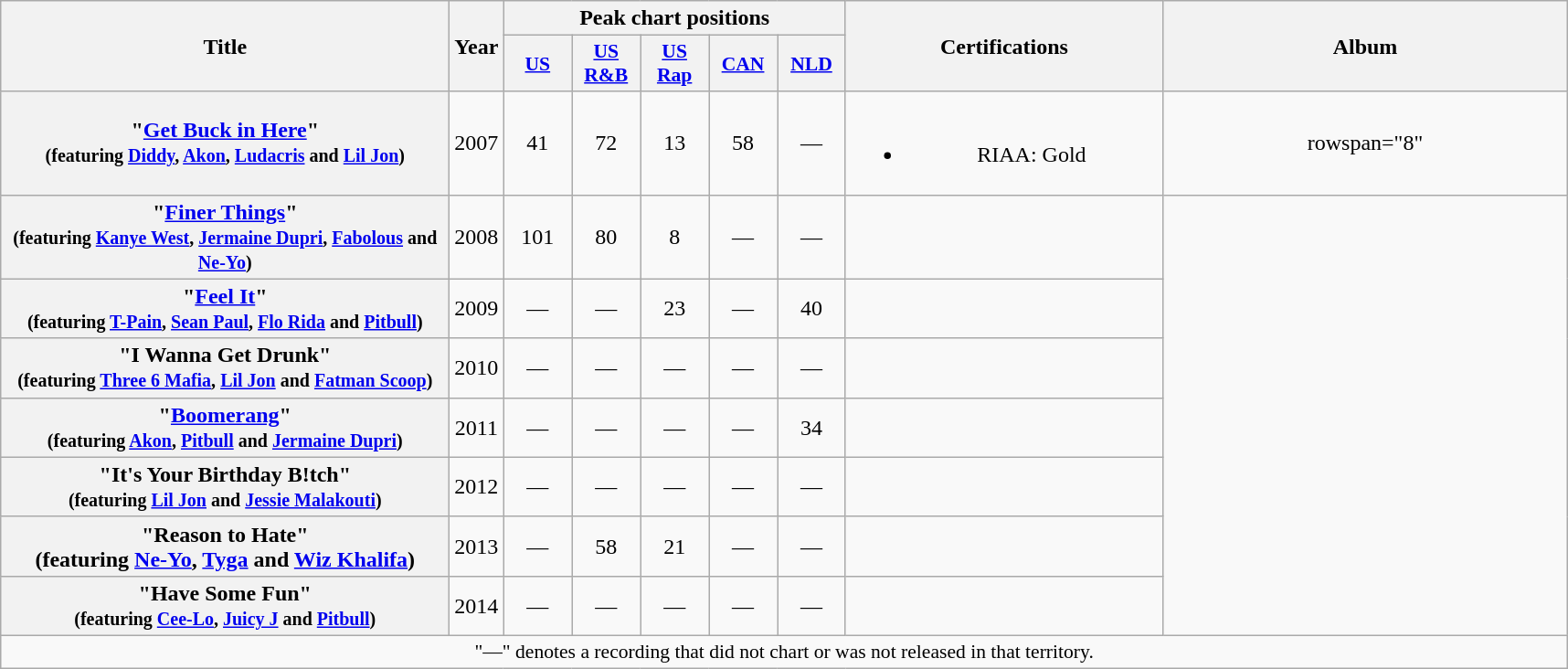<table class="wikitable plainrowheaders" style="text-align:center;" border="1">
<tr>
<th scope="col" rowspan="2" style="width:20em;">Title</th>
<th scope="col" rowspan="2" style="width:1em;">Year</th>
<th scope="col" colspan="5">Peak chart positions</th>
<th scope="col" rowspan="2" style="width:14em;">Certifications</th>
<th scope="col" rowspan="2" style="width:18em;">Album</th>
</tr>
<tr>
<th style="width:3em; font-size:90%"><a href='#'>US</a></th>
<th style="width:3em; font-size:90%"><a href='#'>US<br>R&B</a></th>
<th style="width:3em; font-size:90%"><a href='#'>US<br>Rap</a></th>
<th style="width:3em; font-size:90%"><a href='#'>CAN</a></th>
<th style="width:3em; font-size:90%"><a href='#'>NLD</a></th>
</tr>
<tr>
<th scope="row">"<a href='#'>Get Buck in Here</a>"<br><small>(featuring <a href='#'>Diddy</a>, <a href='#'>Akon</a>, <a href='#'>Ludacris</a> and <a href='#'>Lil Jon</a>)</small></th>
<td>2007</td>
<td>41</td>
<td>72</td>
<td>13</td>
<td>58</td>
<td>—</td>
<td><br><ul><li>RIAA: Gold</li></ul></td>
<td>rowspan="8" </td>
</tr>
<tr>
<th scope="row">"<a href='#'>Finer Things</a>"<br><small>(featuring <a href='#'>Kanye West</a>, <a href='#'>Jermaine Dupri</a>, <a href='#'>Fabolous</a> and <a href='#'>Ne-Yo</a>)</small></th>
<td>2008</td>
<td>101</td>
<td>80</td>
<td>8</td>
<td>—</td>
<td>—</td>
<td></td>
</tr>
<tr>
<th scope="row">"<a href='#'>Feel It</a>"<br><small>(featuring <a href='#'>T-Pain</a>, <a href='#'>Sean Paul</a>, <a href='#'>Flo Rida</a> and <a href='#'>Pitbull</a>)</small></th>
<td>2009</td>
<td>—</td>
<td>—</td>
<td>23</td>
<td>—</td>
<td>40</td>
<td></td>
</tr>
<tr>
<th scope="row">"I Wanna Get Drunk"<br><small>(featuring <a href='#'>Three 6 Mafia</a>, <a href='#'>Lil Jon</a> and <a href='#'>Fatman Scoop</a>)</small></th>
<td>2010</td>
<td>—</td>
<td>—</td>
<td>—</td>
<td>—</td>
<td>—</td>
<td></td>
</tr>
<tr>
<th scope="row">"<a href='#'>Boomerang</a>"<br><small>(featuring <a href='#'>Akon</a>, <a href='#'>Pitbull</a> and <a href='#'>Jermaine Dupri</a>)</small></th>
<td>2011</td>
<td>—</td>
<td>—</td>
<td>—</td>
<td>—</td>
<td>34</td>
<td></td>
</tr>
<tr>
<th scope="row">"It's Your Birthday B!tch"<br><small>(featuring <a href='#'>Lil Jon</a> and <a href='#'>Jessie Malakouti</a>)</small></th>
<td>2012</td>
<td>—</td>
<td>—</td>
<td>—</td>
<td>—</td>
<td>—</td>
<td></td>
</tr>
<tr>
<th scope="row">"Reason to Hate"<br><span>(featuring <a href='#'>Ne-Yo</a>, <a href='#'>Tyga</a> and <a href='#'>Wiz Khalifa</a>)</span></th>
<td>2013</td>
<td>—</td>
<td>58</td>
<td>21</td>
<td>—</td>
<td>—</td>
<td></td>
</tr>
<tr>
<th scope="row">"Have Some Fun"<br><small>(featuring <a href='#'>Cee-Lo</a>, <a href='#'>Juicy J</a> and <a href='#'>Pitbull</a>)</small></th>
<td>2014</td>
<td>—</td>
<td>—</td>
<td>—</td>
<td>—</td>
<td>—</td>
<td></td>
</tr>
<tr>
<td colspan="10" style="font-size:90%">"—" denotes a recording that did not chart or was not released in that territory.</td>
</tr>
</table>
